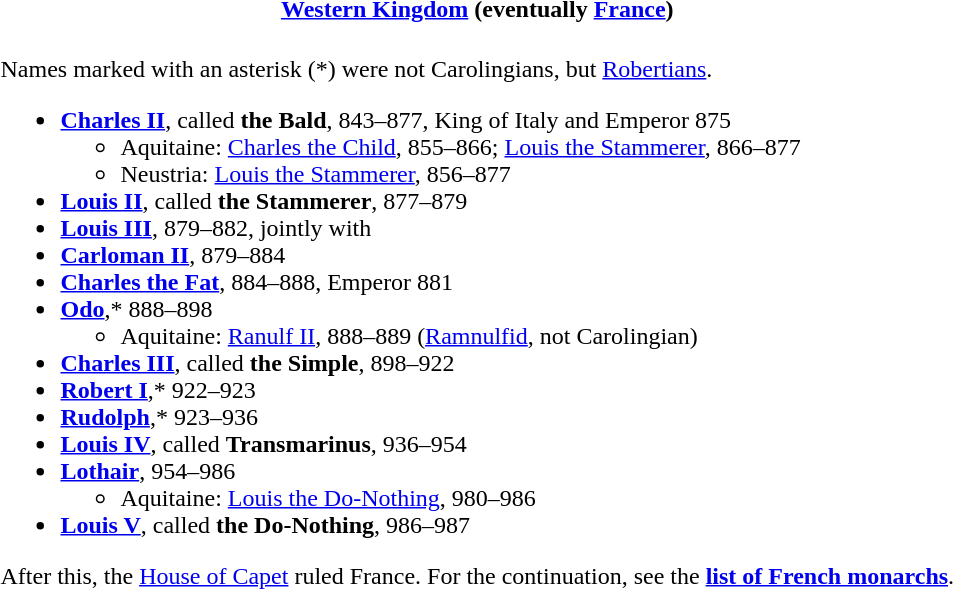<table class="toccolours">
<tr>
<th><a href='#'>Western Kingdom</a> (eventually <a href='#'>France</a>)</th>
</tr>
<tr>
<td><br>Names marked with an asterisk (*) were not Carolingians, but <a href='#'>Robertians</a>.<ul><li><strong><a href='#'>Charles II</a></strong>, called <strong>the Bald</strong>, 843–877, King of Italy and Emperor 875<ul><li>Aquitaine: <a href='#'>Charles the Child</a>, 855–866; <a href='#'>Louis the Stammerer</a>, 866–877</li><li>Neustria: <a href='#'>Louis the Stammerer</a>, 856–877</li></ul></li><li><strong><a href='#'>Louis II</a></strong>, called <strong>the Stammerer</strong>, 877–879</li><li><strong><a href='#'>Louis III</a></strong>, 879–882, jointly with</li><li><strong><a href='#'>Carloman II</a></strong>, 879–884</li><li><strong><a href='#'>Charles the Fat</a></strong>, 884–888, Emperor 881</li><li><strong><a href='#'>Odo</a></strong>,* 888–898<ul><li>Aquitaine: <a href='#'>Ranulf II</a>, 888–889 (<a href='#'>Ramnulfid</a>, not Carolingian)</li></ul></li><li><strong><a href='#'>Charles III</a></strong>, called <strong>the Simple</strong>, 898–922</li><li><strong><a href='#'>Robert I</a></strong>,* 922–923</li><li><strong><a href='#'>Rudolph</a></strong>,* 923–936</li><li><strong><a href='#'>Louis IV</a></strong>, called <strong>Transmarinus</strong>, 936–954</li><li><strong><a href='#'>Lothair</a></strong>, 954–986<ul><li>Aquitaine: <a href='#'>Louis the Do-Nothing</a>, 980–986</li></ul></li><li><strong><a href='#'>Louis V</a></strong>, called <strong>the Do-Nothing</strong>, 986–987</li></ul>After this, the <a href='#'>House of Capet</a> ruled France. For the continuation, see the <strong><a href='#'>list of French monarchs</a></strong>.</td>
</tr>
</table>
